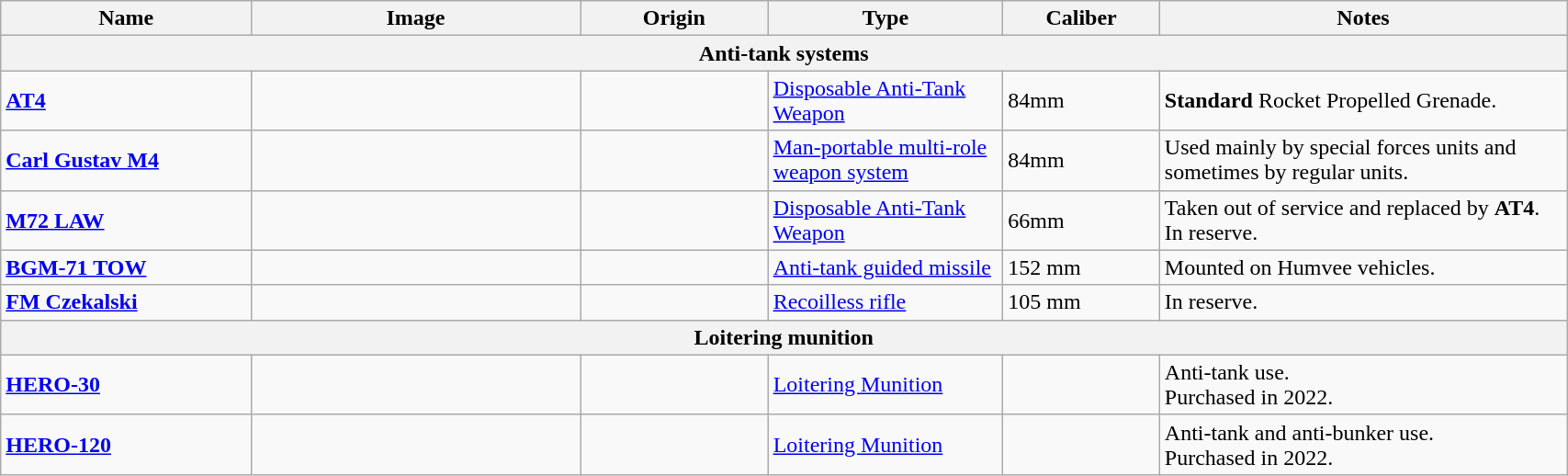<table class="wikitable" style="width:90%;">
<tr>
<th width=16%>Name</th>
<th width=21%>Image</th>
<th width="12%">Origin</th>
<th width="15%">Type</th>
<th width=10%>Caliber</th>
<th width=26%>Notes</th>
</tr>
<tr>
<th colspan="6">Anti-tank systems</th>
</tr>
<tr>
<td><strong><a href='#'>AT4</a></strong></td>
<td></td>
<td></td>
<td><a href='#'>Disposable Anti-Tank Weapon</a></td>
<td>84mm</td>
<td><strong>Standard</strong> Rocket Propelled Grenade.</td>
</tr>
<tr>
<td><a href='#'><strong>Carl Gustav M4</strong></a></td>
<td></td>
<td></td>
<td><a href='#'>Man-portable multi-role weapon system</a></td>
<td>84mm</td>
<td>Used mainly by special forces units and sometimes by regular units.</td>
</tr>
<tr>
<td><strong><a href='#'>M72 LAW</a></strong></td>
<td></td>
<td></td>
<td><a href='#'>Disposable Anti-Tank Weapon</a></td>
<td>66mm</td>
<td>Taken out of service and replaced by <strong>AT4</strong>.<br>In reserve.</td>
</tr>
<tr>
<td><strong><a href='#'>BGM-71 TOW</a></strong></td>
<td></td>
<td></td>
<td><a href='#'>Anti-tank guided missile</a></td>
<td>152 mm</td>
<td>Mounted on Humvee vehicles.</td>
</tr>
<tr>
<td><a href='#'><strong>FM Czekalski</strong></a></td>
<td></td>
<td></td>
<td><a href='#'>Recoilless rifle</a></td>
<td>105 mm</td>
<td>In reserve.</td>
</tr>
<tr>
<th colspan="6">Loitering munition</th>
</tr>
<tr>
<td><strong><a href='#'>HERO-30</a></strong></td>
<td></td>
<td></td>
<td><a href='#'>Loitering Munition</a></td>
<td></td>
<td>Anti-tank use.<br>Purchased in 2022.</td>
</tr>
<tr>
<td><strong><a href='#'>HERO-120</a></strong></td>
<td></td>
<td></td>
<td><a href='#'>Loitering Munition</a></td>
<td></td>
<td>Anti-tank and anti-bunker use.<br>Purchased in 2022.</td>
</tr>
</table>
